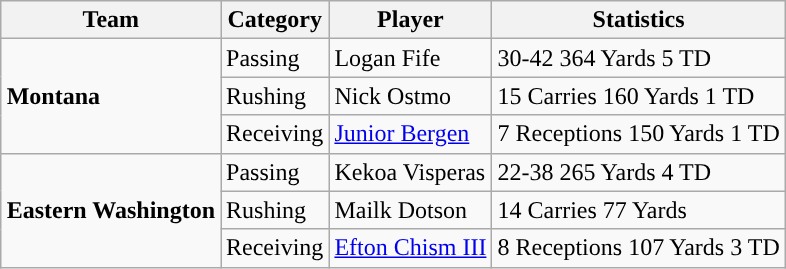<table class="wikitable" style="float: right;">
<tr>
<th>Team</th>
<th>Category</th>
<th>Player</th>
<th>Statistics</th>
</tr>
<tr>
<td rowspan=3><strong>Montana</strong></td>
<td>Passing</td>
<td>Logan Fife</td>
<td>30-42 364 Yards 5 TD</td>
</tr>
<tr>
<td>Rushing</td>
<td>Nick Ostmo</td>
<td>15 Carries 160 Yards 1 TD</td>
</tr>
<tr>
<td>Receiving</td>
<td><a href='#'>Junior Bergen</a></td>
<td>7 Receptions 150 Yards 1 TD</td>
</tr>
<tr>
<td rowspan=3><strong>Eastern Washington</strong></td>
<td>Passing</td>
<td>Kekoa Visperas</td>
<td>22-38 265 Yards 4 TD</td>
</tr>
<tr>
<td>Rushing</td>
<td>Mailk Dotson</td>
<td>14 Carries 77 Yards</td>
</tr>
<tr>
<td>Receiving</td>
<td><a href='#'>Efton Chism III</a></td>
<td>8 Receptions 107 Yards 3 TD</td>
</tr>
</table>
